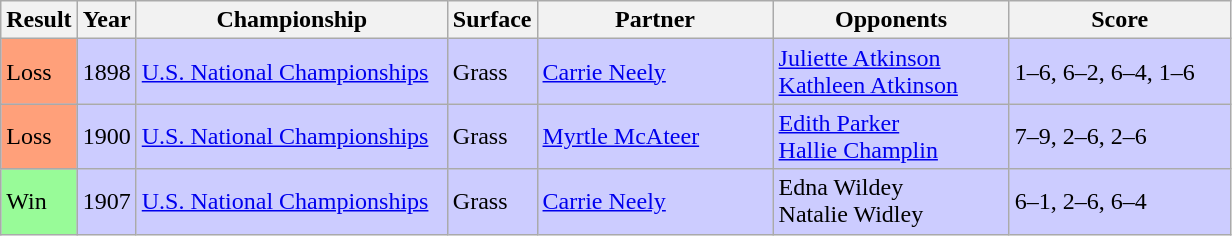<table class="sortable wikitable">
<tr>
<th style="width:40px">Result</th>
<th style="width:30px">Year</th>
<th style="width:200px">Championship</th>
<th style="width:50px">Surface</th>
<th style="width:150px">Partner</th>
<th style="width:150px">Opponents</th>
<th style="width:140px" class="unsortable">Score</th>
</tr>
<tr style="background:#ccf;">
<td style="background:#ffa07a;">Loss</td>
<td>1898</td>
<td><a href='#'>U.S. National Championships</a></td>
<td>Grass</td>
<td> <a href='#'>Carrie Neely</a></td>
<td> <a href='#'>Juliette Atkinson</a><br>  <a href='#'>Kathleen Atkinson</a></td>
<td>1–6, 6–2, 6–4, 1–6</td>
</tr>
<tr style="background:#ccf;">
<td style="background:#ffa07a;">Loss</td>
<td>1900</td>
<td><a href='#'>U.S. National Championships</a></td>
<td>Grass</td>
<td> <a href='#'>Myrtle McAteer</a></td>
<td> <a href='#'>Edith Parker</a> <br>  <a href='#'>Hallie Champlin</a></td>
<td>7–9, 2–6, 2–6</td>
</tr>
<tr style="background:#ccf;">
<td style="background:#98fb98;">Win</td>
<td>1907</td>
<td><a href='#'>U.S. National Championships</a></td>
<td>Grass</td>
<td> <a href='#'>Carrie Neely</a></td>
<td> Edna Wildey<br>  Natalie Widley</td>
<td>6–1, 2–6, 6–4</td>
</tr>
</table>
